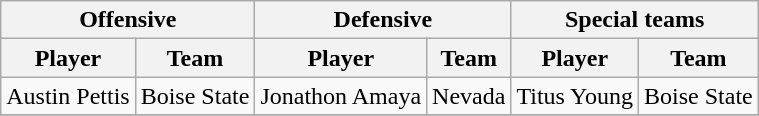<table class="wikitable" border="1">
<tr>
<th colspan="2">Offensive</th>
<th colspan="2">Defensive</th>
<th colspan="2">Special teams</th>
</tr>
<tr>
<th>Player</th>
<th>Team</th>
<th>Player</th>
<th>Team</th>
<th>Player</th>
<th>Team</th>
</tr>
<tr>
<td>Austin Pettis</td>
<td>Boise State</td>
<td>Jonathon Amaya</td>
<td>Nevada</td>
<td>Titus Young</td>
<td>Boise State</td>
</tr>
<tr>
</tr>
</table>
